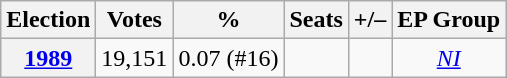<table class="wikitable sortable" style="text-align:center;">
<tr>
<th>Election</th>
<th>Votes</th>
<th>%</th>
<th>Seats</th>
<th>+/–</th>
<th>EP Group</th>
</tr>
<tr>
<th><a href='#'>1989</a></th>
<td>19,151</td>
<td>0.07 (#16)</td>
<td></td>
<td></td>
<td><em><a href='#'>NI</a></em></td>
</tr>
</table>
